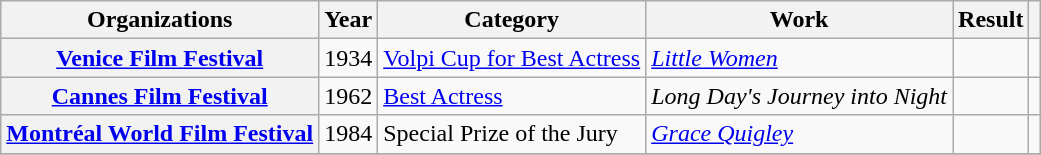<table class= "wikitable plainrowheaders sortable">
<tr>
<th>Organizations</th>
<th scope="col">Year</th>
<th scope="col">Category</th>
<th scope="col">Work</th>
<th scope="col">Result</th>
<th scope="col" class="unsortable"></th>
</tr>
<tr>
<th scope="row" rowspan="1"><a href='#'>Venice Film Festival</a></th>
<td>1934</td>
<td><a href='#'>Volpi Cup for Best Actress</a></td>
<td><em><a href='#'>Little Women</a></em></td>
<td></td>
<td></td>
</tr>
<tr>
<th scope="row" rowspan="1"><a href='#'>Cannes Film Festival</a></th>
<td style="text-align:center;">1962</td>
<td><a href='#'>Best Actress</a></td>
<td><em>Long Day's Journey into Night</em></td>
<td></td>
<td></td>
</tr>
<tr>
<th scope="row" rowspan="1"><a href='#'>Montréal World Film Festival</a></th>
<td style="text-align:center;">1984</td>
<td>Special Prize of the Jury</td>
<td><em><a href='#'>Grace Quigley</a></em></td>
<td></td>
<td></td>
</tr>
<tr>
</tr>
</table>
